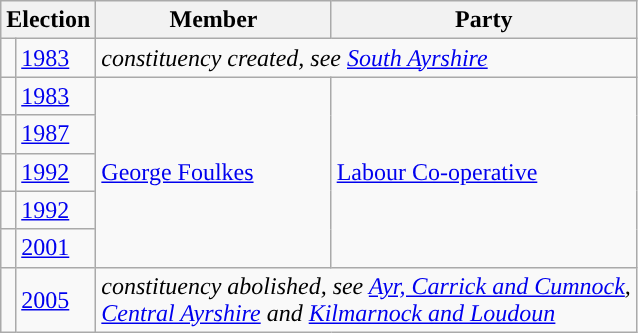<table class="wikitable">
<tr>
<th colspan="2">Election</th>
<th>Member </th>
<th>Party</th>
</tr>
<tr>
<td></td>
<td><a href='#'>1983</a></td>
<td colspan="3"><em>constituency created, see <a href='#'>South Ayrshire</a></em></td>
</tr>
<tr>
<td style="color:inherit;background: "></td>
<td><a href='#'>1983</a></td>
<td rowspan="5"><a href='#'>George Foulkes</a></td>
<td rowspan="5"><a href='#'>Labour Co-operative</a></td>
</tr>
<tr>
<td style="color:inherit;background: "></td>
<td><a href='#'>1987</a></td>
</tr>
<tr>
<td style="color:inherit;background: "></td>
<td><a href='#'>1992</a></td>
</tr>
<tr>
<td style="color:inherit;background: "></td>
<td><a href='#'>1992</a></td>
</tr>
<tr>
<td style="color:inherit;background: "></td>
<td><a href='#'>2001</a></td>
</tr>
<tr>
<td></td>
<td><a href='#'>2005</a></td>
<td colspan="2"><em>constituency abolished, see <a href='#'>Ayr, Carrick and Cumnock</a>,<br><a href='#'>Central Ayrshire</a> and <a href='#'>Kilmarnock and Loudoun</a></em></td>
</tr>
</table>
